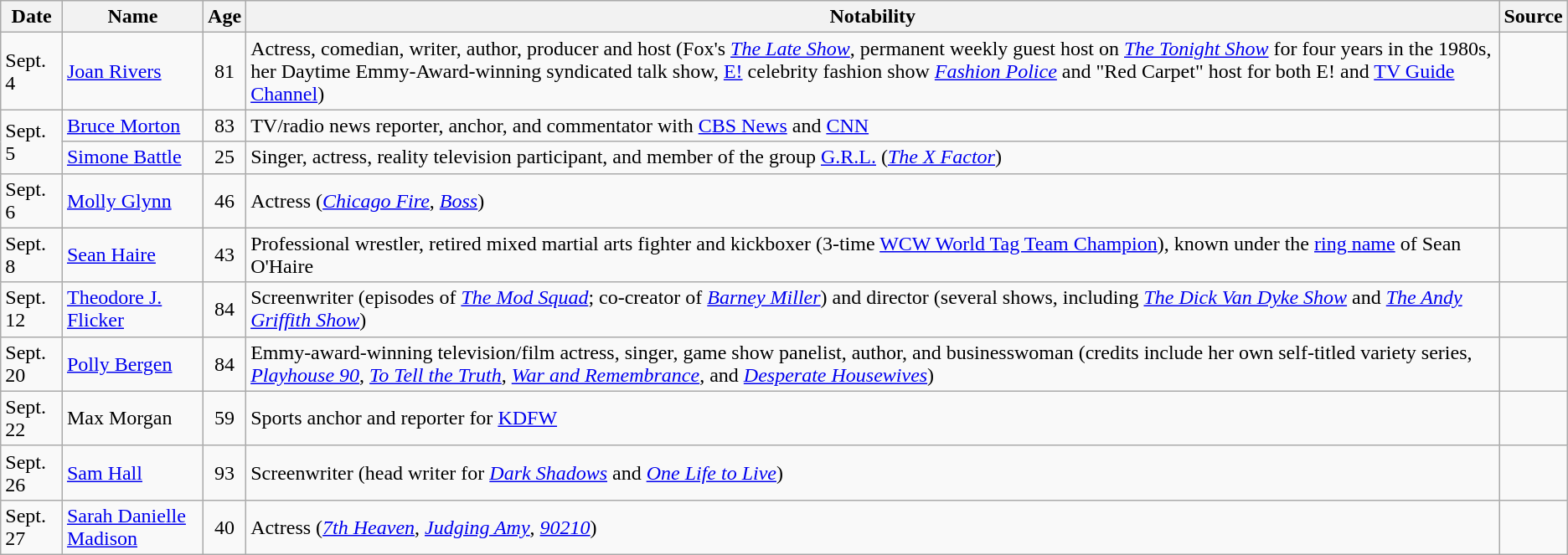<table class="wikitable sortable">
<tr ">
<th>Date</th>
<th>Name</th>
<th>Age</th>
<th class="unsortable">Notability</th>
<th class="unsortable">Source</th>
</tr>
<tr>
<td>Sept. 4</td>
<td><a href='#'>Joan Rivers</a></td>
<td style="text-align:center;">81</td>
<td>Actress, comedian, writer, author, producer and host (Fox's <em><a href='#'>The Late Show</a></em>, permanent weekly guest host on <em><a href='#'>The Tonight Show</a></em> for four years in the 1980s, her Daytime Emmy-Award-winning syndicated talk show, <a href='#'>E!</a> celebrity fashion show <em><a href='#'>Fashion Police</a></em> and "Red Carpet" host for both E! and <a href='#'>TV Guide Channel</a>)</td>
<td></td>
</tr>
<tr>
<td rowspan="2">Sept. 5</td>
<td><a href='#'>Bruce Morton</a></td>
<td style="text-align:center;">83</td>
<td>TV/radio news reporter, anchor, and commentator with <a href='#'>CBS News</a> and <a href='#'>CNN</a></td>
<td></td>
</tr>
<tr>
<td><a href='#'>Simone Battle</a></td>
<td style="text-align:center;">25</td>
<td>Singer, actress, reality television participant, and member of the group <a href='#'>G.R.L.</a> (<em><a href='#'>The X Factor</a></em>)</td>
<td></td>
</tr>
<tr>
<td>Sept. 6</td>
<td><a href='#'>Molly Glynn</a></td>
<td style="text-align:center;">46</td>
<td>Actress (<em><a href='#'>Chicago Fire</a></em>, <em><a href='#'>Boss</a></em>)</td>
<td></td>
</tr>
<tr>
<td>Sept. 8</td>
<td><a href='#'>Sean Haire</a></td>
<td style="text-align:center;">43</td>
<td>Professional wrestler, retired mixed martial arts fighter and kickboxer (3-time <a href='#'>WCW World Tag Team Champion</a>), known under the <a href='#'>ring name</a> of Sean O'Haire</td>
<td></td>
</tr>
<tr>
<td>Sept. 12</td>
<td><a href='#'>Theodore J. Flicker</a></td>
<td style="text-align:center;">84</td>
<td>Screenwriter (episodes of <em><a href='#'>The Mod Squad</a></em>; co-creator of <em><a href='#'>Barney Miller</a></em>) and director (several shows, including <em><a href='#'>The Dick Van Dyke Show</a></em> and <em><a href='#'>The Andy Griffith Show</a></em>)</td>
<td></td>
</tr>
<tr>
<td>Sept. 20</td>
<td><a href='#'>Polly Bergen</a></td>
<td style="text-align:center;">84</td>
<td>Emmy-award-winning television/film actress, singer, game show panelist, author, and businesswoman (credits include her own self-titled variety series, <em><a href='#'>Playhouse 90</a></em>, <em><a href='#'>To Tell the Truth</a></em>, <em><a href='#'>War and Remembrance</a></em>, and <em><a href='#'>Desperate Housewives</a></em>)</td>
<td></td>
</tr>
<tr>
<td>Sept. 22</td>
<td>Max Morgan</td>
<td style="text-align:center;">59</td>
<td>Sports anchor and reporter for <a href='#'>KDFW</a></td>
<td></td>
</tr>
<tr>
<td>Sept. 26</td>
<td><a href='#'>Sam Hall</a></td>
<td style="text-align:center;">93</td>
<td>Screenwriter (head writer for <em><a href='#'>Dark Shadows</a></em> and <em><a href='#'>One Life to Live</a></em>)</td>
<td></td>
</tr>
<tr>
<td>Sept. 27</td>
<td><a href='#'>Sarah Danielle Madison</a></td>
<td style="text-align:center;">40</td>
<td>Actress (<em><a href='#'>7th Heaven</a></em>, <em><a href='#'>Judging Amy</a></em>, <em><a href='#'>90210</a></em>)</td>
<td></td>
</tr>
</table>
